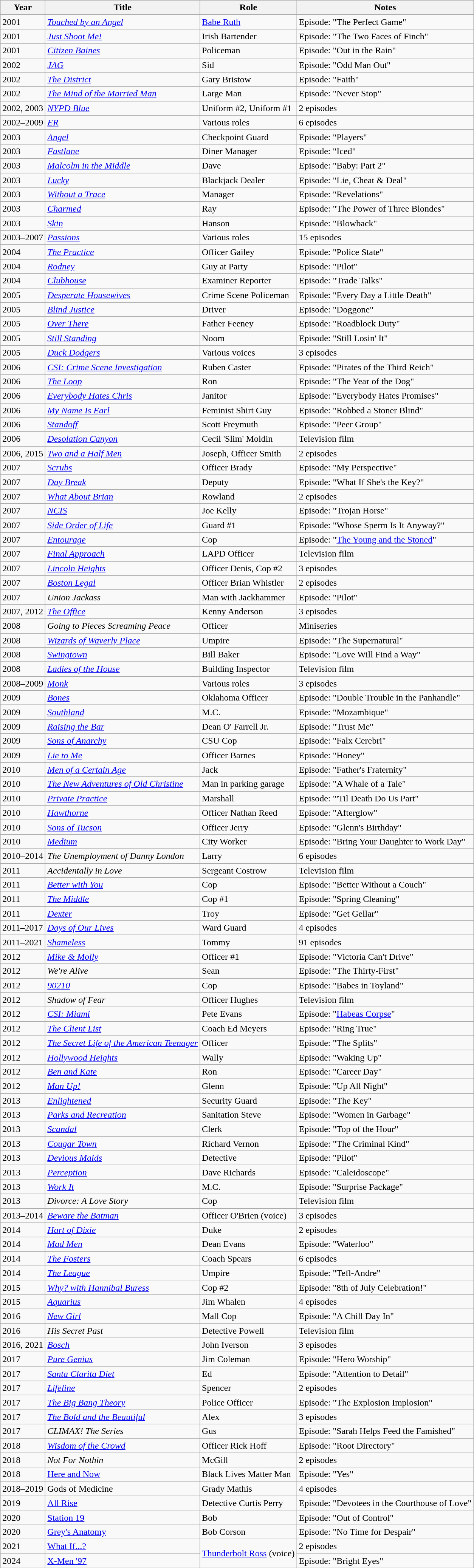<table class="wikitable sortable">
<tr>
<th>Year</th>
<th>Title</th>
<th>Role</th>
<th>Notes</th>
</tr>
<tr>
<td>2001</td>
<td><em><a href='#'>Touched by an Angel</a></em></td>
<td><a href='#'>Babe Ruth</a></td>
<td>Episode: "The Perfect Game"</td>
</tr>
<tr>
<td>2001</td>
<td><em><a href='#'>Just Shoot Me!</a></em></td>
<td>Irish Bartender</td>
<td>Episode: "The Two Faces of Finch"</td>
</tr>
<tr>
<td>2001</td>
<td><em><a href='#'>Citizen Baines</a></em></td>
<td>Policeman</td>
<td>Episode: "Out in the Rain"</td>
</tr>
<tr>
<td>2002</td>
<td><a href='#'><em>JAG</em></a></td>
<td>Sid</td>
<td>Episode: "Odd Man Out"</td>
</tr>
<tr>
<td>2002</td>
<td><em><a href='#'>The District</a></em></td>
<td>Gary Bristow</td>
<td>Episode: "Faith"</td>
</tr>
<tr>
<td>2002</td>
<td><em><a href='#'>The Mind of the Married Man</a></em></td>
<td>Large Man</td>
<td>Episode: "Never Stop"</td>
</tr>
<tr>
<td>2002, 2003</td>
<td><em><a href='#'>NYPD Blue</a></em></td>
<td>Uniform #2, Uniform #1</td>
<td>2 episodes</td>
</tr>
<tr>
<td>2002–2009</td>
<td><a href='#'><em>ER</em></a></td>
<td>Various roles</td>
<td>6 episodes</td>
</tr>
<tr>
<td>2003</td>
<td><a href='#'><em>Angel</em></a></td>
<td>Checkpoint Guard</td>
<td>Episode: "Players"</td>
</tr>
<tr>
<td>2003</td>
<td><a href='#'><em>Fastlane</em></a></td>
<td>Diner Manager</td>
<td>Episode: "Iced"</td>
</tr>
<tr>
<td>2003</td>
<td><em><a href='#'>Malcolm in the Middle</a></em></td>
<td>Dave</td>
<td>Episode: "Baby: Part 2"</td>
</tr>
<tr>
<td>2003</td>
<td><a href='#'><em>Lucky</em></a></td>
<td>Blackjack Dealer</td>
<td>Episode: "Lie, Cheat & Deal"</td>
</tr>
<tr>
<td>2003</td>
<td><em><a href='#'>Without a Trace</a></em></td>
<td>Manager</td>
<td>Episode: "Revelations"</td>
</tr>
<tr>
<td>2003</td>
<td><em><a href='#'>Charmed</a></em></td>
<td>Ray</td>
<td>Episode: "The Power of Three Blondes"</td>
</tr>
<tr>
<td>2003</td>
<td><a href='#'><em>Skin</em></a></td>
<td>Hanson</td>
<td>Episode: "Blowback"</td>
</tr>
<tr>
<td>2003–2007</td>
<td><em><a href='#'>Passions</a></em></td>
<td>Various roles</td>
<td>15 episodes</td>
</tr>
<tr>
<td>2004</td>
<td><em><a href='#'>The Practice</a></em></td>
<td>Officer Gailey</td>
<td>Episode: "Police State"</td>
</tr>
<tr>
<td>2004</td>
<td><a href='#'><em>Rodney</em></a></td>
<td>Guy at Party</td>
<td>Episode: "Pilot"</td>
</tr>
<tr>
<td>2004</td>
<td><a href='#'><em>Clubhouse</em></a></td>
<td>Examiner Reporter</td>
<td>Episode: "Trade Talks"</td>
</tr>
<tr>
<td>2005</td>
<td><em><a href='#'>Desperate Housewives</a></em></td>
<td>Crime Scene Policeman</td>
<td>Episode: "Every Day a Little Death"</td>
</tr>
<tr>
<td>2005</td>
<td><a href='#'><em>Blind Justice</em></a></td>
<td>Driver</td>
<td>Episode: "Doggone"</td>
</tr>
<tr>
<td>2005</td>
<td><a href='#'><em>Over There</em></a></td>
<td>Father Feeney</td>
<td>Episode: "Roadblock Duty"</td>
</tr>
<tr>
<td>2005</td>
<td><a href='#'><em>Still Standing</em></a></td>
<td>Noom</td>
<td>Episode: "Still Losin' It"</td>
</tr>
<tr>
<td>2005</td>
<td><a href='#'><em>Duck Dodgers</em></a></td>
<td>Various voices</td>
<td>3 episodes</td>
</tr>
<tr>
<td>2006</td>
<td><em><a href='#'>CSI: Crime Scene Investigation</a></em></td>
<td>Ruben Caster</td>
<td>Episode: "Pirates of the Third Reich"</td>
</tr>
<tr>
<td>2006</td>
<td><a href='#'><em>The Loop</em></a></td>
<td>Ron</td>
<td>Episode: "The Year of the Dog"</td>
</tr>
<tr>
<td>2006</td>
<td><em><a href='#'>Everybody Hates Chris</a></em></td>
<td>Janitor</td>
<td>Episode: "Everybody Hates Promises"</td>
</tr>
<tr>
<td>2006</td>
<td><em><a href='#'>My Name Is Earl</a></em></td>
<td>Feminist Shirt Guy</td>
<td>Episode: "Robbed a Stoner Blind"</td>
</tr>
<tr>
<td>2006</td>
<td><a href='#'><em>Standoff</em></a></td>
<td>Scott Freymuth</td>
<td>Episode: "Peer Group"</td>
</tr>
<tr>
<td>2006</td>
<td><a href='#'><em>Desolation Canyon</em></a></td>
<td>Cecil 'Slim' Moldin</td>
<td>Television film</td>
</tr>
<tr>
<td>2006, 2015</td>
<td><em><a href='#'>Two and a Half Men</a></em></td>
<td>Joseph, Officer Smith</td>
<td>2 episodes</td>
</tr>
<tr>
<td>2007</td>
<td><a href='#'><em>Scrubs</em></a></td>
<td>Officer Brady</td>
<td>Episode: "My Perspective"</td>
</tr>
<tr>
<td>2007</td>
<td><em><a href='#'>Day Break</a></em></td>
<td>Deputy</td>
<td>Episode: "What If She's the Key?"</td>
</tr>
<tr>
<td>2007</td>
<td><em><a href='#'>What About Brian</a></em></td>
<td>Rowland</td>
<td>2 episodes</td>
</tr>
<tr>
<td>2007</td>
<td><a href='#'><em>NCIS</em></a></td>
<td>Joe Kelly</td>
<td>Episode: "Trojan Horse"</td>
</tr>
<tr>
<td>2007</td>
<td><em><a href='#'>Side Order of Life</a></em></td>
<td>Guard #1</td>
<td>Episode: "Whose Sperm Is It Anyway?"</td>
</tr>
<tr>
<td>2007</td>
<td><a href='#'><em>Entourage</em></a></td>
<td>Cop</td>
<td>Episode: "<a href='#'>The Young and the Stoned</a>"</td>
</tr>
<tr>
<td>2007</td>
<td><a href='#'><em>Final Approach</em></a></td>
<td>LAPD Officer</td>
<td>Television film</td>
</tr>
<tr>
<td>2007</td>
<td><a href='#'><em>Lincoln Heights</em></a></td>
<td>Officer Denis, Cop #2</td>
<td>3 episodes</td>
</tr>
<tr>
<td>2007</td>
<td><em><a href='#'>Boston Legal</a></em></td>
<td>Officer Brian Whistler</td>
<td>2 episodes</td>
</tr>
<tr>
<td>2007</td>
<td><em>Union Jackass</em></td>
<td>Man with Jackhammer</td>
<td>Episode: "Pilot"</td>
</tr>
<tr>
<td>2007, 2012</td>
<td><a href='#'><em>The Office</em></a></td>
<td>Kenny Anderson</td>
<td>3 episodes</td>
</tr>
<tr>
<td>2008</td>
<td><em>Going to Pieces Screaming Peace</em></td>
<td>Officer</td>
<td>Miniseries</td>
</tr>
<tr>
<td>2008</td>
<td><em><a href='#'>Wizards of Waverly Place</a></em></td>
<td>Umpire</td>
<td>Episode: "The Supernatural"</td>
</tr>
<tr>
<td>2008</td>
<td><em><a href='#'>Swingtown</a></em></td>
<td>Bill Baker</td>
<td>Episode: "Love Will Find a Way"</td>
</tr>
<tr>
<td>2008</td>
<td><em><a href='#'>Ladies of the House</a></em></td>
<td>Building Inspector</td>
<td>Television film</td>
</tr>
<tr>
<td>2008–2009</td>
<td><a href='#'><em>Monk</em></a></td>
<td>Various roles</td>
<td>3 episodes</td>
</tr>
<tr>
<td>2009</td>
<td><a href='#'><em>Bones</em></a></td>
<td>Oklahoma Officer</td>
<td>Episode: "Double Trouble in the Panhandle"</td>
</tr>
<tr>
<td>2009</td>
<td><a href='#'><em>Southland</em></a></td>
<td>M.C.</td>
<td>Episode: "Mozambique"</td>
</tr>
<tr>
<td>2009</td>
<td><a href='#'><em>Raising the Bar</em></a></td>
<td>Dean O' Farrell Jr.</td>
<td>Episode: "Trust Me"</td>
</tr>
<tr>
<td>2009</td>
<td><em><a href='#'>Sons of Anarchy</a></em></td>
<td>CSU Cop</td>
<td>Episode: "Falx Cerebri"</td>
</tr>
<tr>
<td>2009</td>
<td><em><a href='#'>Lie to Me</a></em></td>
<td>Officer Barnes</td>
<td>Episode: "Honey"</td>
</tr>
<tr>
<td>2010</td>
<td><em><a href='#'>Men of a Certain Age</a></em></td>
<td>Jack</td>
<td>Episode: "Father's Fraternity"</td>
</tr>
<tr>
<td>2010</td>
<td><em><a href='#'>The New Adventures of Old Christine</a></em></td>
<td>Man in parking garage</td>
<td>Episode: "A Whale of a Tale"</td>
</tr>
<tr>
<td>2010</td>
<td><a href='#'><em>Private Practice</em></a></td>
<td>Marshall</td>
<td>Episode: "'Til Death Do Us Part"</td>
</tr>
<tr>
<td>2010</td>
<td><a href='#'><em>Hawthorne</em></a></td>
<td>Officer Nathan Reed</td>
<td>Episode: "Afterglow"</td>
</tr>
<tr>
<td>2010</td>
<td><em><a href='#'>Sons of Tucson</a></em></td>
<td>Officer Jerry</td>
<td>Episode: "Glenn's Birthday"</td>
</tr>
<tr>
<td>2010</td>
<td><a href='#'><em>Medium</em></a></td>
<td>City Worker</td>
<td>Episode: "Bring Your Daughter to Work Day"</td>
</tr>
<tr>
<td>2010–2014</td>
<td><em>The Unemployment of Danny London</em></td>
<td>Larry</td>
<td>6 episodes</td>
</tr>
<tr>
<td>2011</td>
<td><em>Accidentally in Love</em></td>
<td>Sergeant Costrow</td>
<td>Television film</td>
</tr>
<tr>
<td>2011</td>
<td><em><a href='#'>Better with You</a></em></td>
<td>Cop</td>
<td>Episode: "Better Without a Couch"</td>
</tr>
<tr>
<td>2011</td>
<td><a href='#'><em>The Middle</em></a></td>
<td>Cop #1</td>
<td>Episode: "Spring Cleaning"</td>
</tr>
<tr>
<td>2011</td>
<td><a href='#'><em>Dexter</em></a></td>
<td>Troy</td>
<td>Episode: "Get Gellar"</td>
</tr>
<tr>
<td>2011–2017</td>
<td><em><a href='#'>Days of Our Lives</a></em></td>
<td>Ward Guard</td>
<td>4 episodes</td>
</tr>
<tr>
<td>2011–2021</td>
<td><a href='#'><em>Shameless</em></a></td>
<td>Tommy</td>
<td>91 episodes</td>
</tr>
<tr>
<td>2012</td>
<td><em><a href='#'>Mike & Molly</a></em></td>
<td>Officer #1</td>
<td>Episode: "Victoria Can't Drive"</td>
</tr>
<tr>
<td>2012</td>
<td><em>We're Alive</em></td>
<td>Sean</td>
<td>Episode: "The Thirty-First"</td>
</tr>
<tr>
<td>2012</td>
<td><a href='#'><em>90210</em></a></td>
<td>Cop</td>
<td>Episode: "Babes in Toyland"</td>
</tr>
<tr>
<td>2012</td>
<td><em>Shadow of Fear</em></td>
<td>Officer Hughes</td>
<td>Television film</td>
</tr>
<tr>
<td>2012</td>
<td><em><a href='#'>CSI: Miami</a></em></td>
<td>Pete Evans</td>
<td>Episode: "<a href='#'>Habeas Corpse</a>"</td>
</tr>
<tr>
<td>2012</td>
<td><a href='#'><em>The Client List</em></a></td>
<td>Coach Ed Meyers</td>
<td>Episode: "Ring True"</td>
</tr>
<tr>
<td>2012</td>
<td><em><a href='#'>The Secret Life of the American Teenager</a></em></td>
<td>Officer</td>
<td>Episode: "The Splits"</td>
</tr>
<tr>
<td>2012</td>
<td><a href='#'><em>Hollywood Heights</em></a></td>
<td>Wally</td>
<td>Episode: "Waking Up"</td>
</tr>
<tr>
<td>2012</td>
<td><em><a href='#'>Ben and Kate</a></em></td>
<td>Ron</td>
<td>Episode: "Career Day"</td>
</tr>
<tr>
<td>2012</td>
<td><em><a href='#'>Man Up!</a></em></td>
<td>Glenn</td>
<td>Episode: "Up All Night"</td>
</tr>
<tr>
<td>2013</td>
<td><a href='#'><em>Enlightened</em></a></td>
<td>Security Guard</td>
<td>Episode: "The Key"</td>
</tr>
<tr>
<td>2013</td>
<td><em><a href='#'>Parks and Recreation</a></em></td>
<td>Sanitation Steve</td>
<td>Episode: "Women in Garbage"</td>
</tr>
<tr>
<td>2013</td>
<td><a href='#'><em>Scandal</em></a></td>
<td>Clerk</td>
<td>Episode: "Top of the Hour"</td>
</tr>
<tr>
<td>2013</td>
<td><em><a href='#'>Cougar Town</a></em></td>
<td>Richard Vernon</td>
<td>Episode: "The Criminal Kind"</td>
</tr>
<tr>
<td>2013</td>
<td><em><a href='#'>Devious Maids</a></em></td>
<td>Detective</td>
<td>Episode: "Pilot"</td>
</tr>
<tr>
<td>2013</td>
<td><a href='#'><em>Perception</em></a></td>
<td>Dave Richards</td>
<td>Episode: "Caleidoscope"</td>
</tr>
<tr>
<td>2013</td>
<td><a href='#'><em>Work It</em></a></td>
<td>M.C.</td>
<td>Episode: "Surprise Package"</td>
</tr>
<tr>
<td>2013</td>
<td><em>Divorce: A Love Story</em></td>
<td>Cop</td>
<td>Television film</td>
</tr>
<tr>
<td>2013–2014</td>
<td><em><a href='#'>Beware the Batman</a></em></td>
<td>Officer O'Brien (voice)</td>
<td>3 episodes</td>
</tr>
<tr>
<td>2014</td>
<td><em><a href='#'>Hart of Dixie</a></em></td>
<td>Duke</td>
<td>2 episodes</td>
</tr>
<tr>
<td>2014</td>
<td><em><a href='#'>Mad Men</a></em></td>
<td>Dean Evans</td>
<td>Episode: "Waterloo"</td>
</tr>
<tr>
<td>2014</td>
<td><a href='#'><em>The Fosters</em></a></td>
<td>Coach Spears</td>
<td>6 episodes</td>
</tr>
<tr>
<td>2014</td>
<td><em><a href='#'>The League</a></em></td>
<td>Umpire</td>
<td>Episode: "Tefl-Andre"</td>
</tr>
<tr>
<td>2015</td>
<td><em><a href='#'>Why? with Hannibal Buress</a></em></td>
<td>Cop #2</td>
<td>Episode: "8th of July Celebration!"</td>
</tr>
<tr>
<td>2015</td>
<td><a href='#'><em>Aquarius</em></a></td>
<td>Jim Whalen</td>
<td>4 episodes</td>
</tr>
<tr>
<td>2016</td>
<td><em><a href='#'>New Girl</a></em></td>
<td>Mall Cop</td>
<td>Episode: "A Chill Day In"</td>
</tr>
<tr>
<td>2016</td>
<td><em>His Secret Past</em></td>
<td>Detective Powell</td>
<td>Television film</td>
</tr>
<tr>
<td>2016, 2021</td>
<td><a href='#'><em>Bosch</em></a></td>
<td>John Iverson</td>
<td>3 episodes</td>
</tr>
<tr>
<td>2017</td>
<td><em><a href='#'>Pure Genius</a></em></td>
<td>Jim Coleman</td>
<td>Episode: "Hero Worship"</td>
</tr>
<tr>
<td>2017</td>
<td><em><a href='#'>Santa Clarita Diet</a></em></td>
<td>Ed</td>
<td>Episode: "Attention to Detail"</td>
</tr>
<tr>
<td>2017</td>
<td><a href='#'><em>Lifeline</em></a></td>
<td>Spencer</td>
<td>2 episodes</td>
</tr>
<tr>
<td>2017</td>
<td><em><a href='#'>The Big Bang Theory</a></em></td>
<td>Police Officer</td>
<td>Episode: "The Explosion Implosion"</td>
</tr>
<tr>
<td>2017</td>
<td><em><a href='#'>The Bold and the Beautiful</a></em></td>
<td>Alex</td>
<td>3 episodes</td>
</tr>
<tr>
<td>2017</td>
<td><em>CLIMAX! The Series</em></td>
<td>Gus</td>
<td>Episode: "Sarah Helps Feed the Famished"</td>
</tr>
<tr>
<td>2018</td>
<td><em><a href='#'>Wisdom of the Crowd</a></em></td>
<td>Officer Rick Hoff</td>
<td>Episode: "Root Directory"</td>
</tr>
<tr>
<td>2018</td>
<td><em>Not For Nothin<strong></td>
<td>McGill</td>
<td>2 episodes</td>
</tr>
<tr>
<td>2018</td>
<td><a href='#'></em>Here and Now<em></a></td>
<td>Black Lives Matter Man</td>
<td>Episode: "Yes"</td>
</tr>
<tr>
<td>2018–2019</td>
<td></em>Gods of Medicine<em></td>
<td>Grady Mathis</td>
<td>4 episodes</td>
</tr>
<tr>
<td>2019</td>
<td><a href='#'></em>All Rise<em></a></td>
<td>Detective Curtis Perry</td>
<td>Episode: "Devotees in the Courthouse of Love"</td>
</tr>
<tr>
<td>2020</td>
<td></em><a href='#'>Station 19</a><em></td>
<td>Bob</td>
<td>Episode: "Out of Control"</td>
</tr>
<tr>
<td>2020</td>
<td></em><a href='#'>Grey's Anatomy</a><em></td>
<td>Bob Corson</td>
<td>Episode: "No Time for Despair"</td>
</tr>
<tr>
<td>2021</td>
<td></em><a href='#'>What If...?</a><em></td>
<td rowspan="2"><a href='#'>Thunderbolt Ross</a> (voice)</td>
<td>2 episodes</td>
</tr>
<tr>
<td>2024</td>
<td></em><a href='#'>X-Men '97</a><em></td>
<td>Episode: "Bright Eyes"</td>
</tr>
</table>
